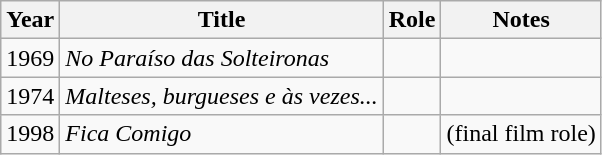<table class="wikitable">
<tr>
<th>Year</th>
<th>Title</th>
<th>Role</th>
<th>Notes</th>
</tr>
<tr>
<td>1969</td>
<td><em>No Paraíso das Solteironas</em></td>
<td></td>
<td></td>
</tr>
<tr>
<td>1974</td>
<td><em>Malteses, burgueses e às vezes...</em></td>
<td></td>
<td></td>
</tr>
<tr>
<td>1998</td>
<td><em>Fica Comigo</em></td>
<td></td>
<td>(final film role)</td>
</tr>
</table>
